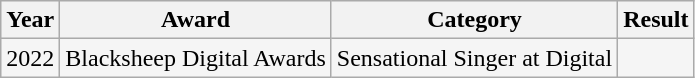<table class="wikitable" style="background:#f5f5f5;">
<tr>
<th>Year</th>
<th>Award</th>
<th>Category</th>
<th>Result</th>
</tr>
<tr>
<td>2022</td>
<td>Blacksheep Digital Awards</td>
<td>Sensational Singer at Digital</td>
<td></td>
</tr>
</table>
